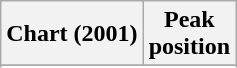<table class="wikitable sortable plainrowheaders">
<tr>
<th>Chart (2001)</th>
<th>Peak<br>position</th>
</tr>
<tr>
</tr>
<tr>
</tr>
<tr>
</tr>
</table>
